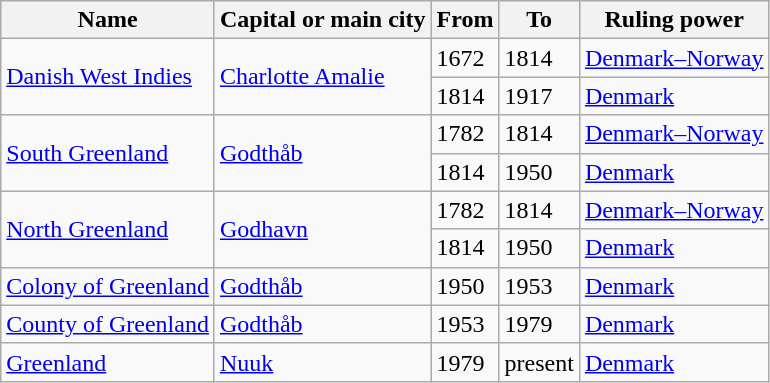<table class="wikitable">
<tr>
<th>Name</th>
<th>Capital or main city</th>
<th>From</th>
<th>To</th>
<th>Ruling power</th>
</tr>
<tr>
<td rowspan="2"><a href='#'>Danish West Indies</a></td>
<td rowspan="2"><a href='#'>Charlotte Amalie</a></td>
<td>1672</td>
<td>1814</td>
<td><a href='#'>Denmark–Norway</a></td>
</tr>
<tr>
<td>1814</td>
<td>1917</td>
<td><a href='#'>Denmark</a></td>
</tr>
<tr>
<td rowspan="2"><a href='#'>South Greenland</a></td>
<td rowspan="2"><a href='#'>Godthåb</a></td>
<td>1782</td>
<td>1814</td>
<td><a href='#'>Denmark–Norway</a></td>
</tr>
<tr>
<td>1814</td>
<td>1950</td>
<td><a href='#'>Denmark</a></td>
</tr>
<tr>
<td rowspan="2"><a href='#'>North Greenland</a></td>
<td rowspan="2"><a href='#'>Godhavn</a></td>
<td>1782</td>
<td>1814</td>
<td><a href='#'>Denmark–Norway</a></td>
</tr>
<tr>
<td>1814</td>
<td>1950</td>
<td><a href='#'>Denmark</a></td>
</tr>
<tr>
<td><a href='#'>Colony of Greenland</a></td>
<td><a href='#'>Godthåb</a></td>
<td>1950</td>
<td>1953</td>
<td><a href='#'>Denmark</a></td>
</tr>
<tr>
<td><a href='#'>County of Greenland</a></td>
<td><a href='#'>Godthåb</a></td>
<td>1953</td>
<td>1979</td>
<td><a href='#'>Denmark</a></td>
</tr>
<tr>
<td><a href='#'>Greenland</a></td>
<td><a href='#'>Nuuk</a></td>
<td>1979</td>
<td>present</td>
<td><a href='#'>Denmark</a></td>
</tr>
</table>
